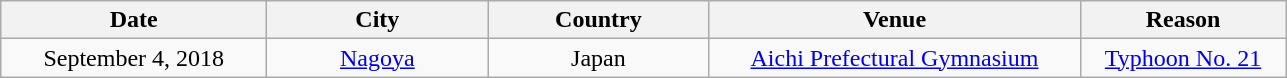<table class="wikitable" style="text-align:center;">
<tr>
<th width="170">Date</th>
<th width="140">City</th>
<th width="140">Country</th>
<th width="240">Venue</th>
<th width="130">Reason</th>
</tr>
<tr>
<td>September 4, 2018</td>
<td><a href='#'>Nagoya</a></td>
<td>Japan</td>
<td><a href='#'>Aichi Prefectural Gymnasium</a></td>
<td><a href='#'>Typhoon No. 21</a></td>
</tr>
</table>
